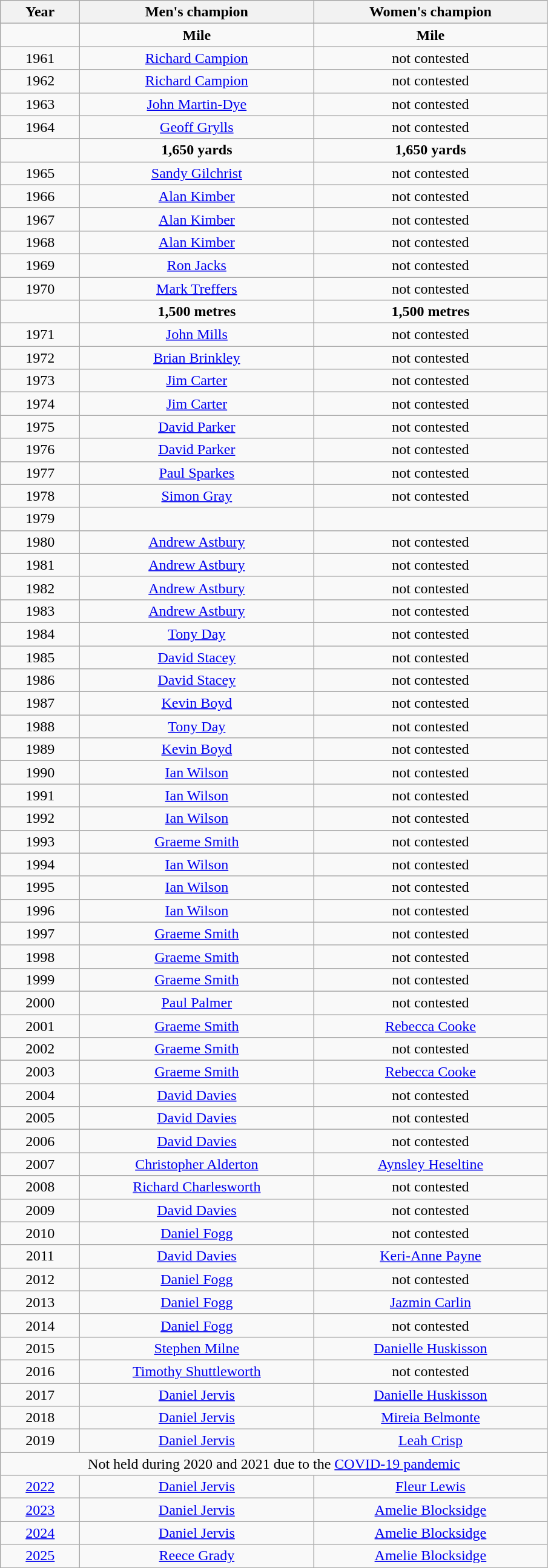<table class="wikitable sortable" style="text-align:center">
<tr>
<th width=80>Year</th>
<th width=250>Men's champion</th>
<th width=250>Women's champion</th>
</tr>
<tr>
<td></td>
<td><strong>Mile</strong></td>
<td><strong>Mile</strong></td>
</tr>
<tr>
<td>1961</td>
<td><a href='#'>Richard Campion</a></td>
<td>not contested</td>
</tr>
<tr>
<td>1962</td>
<td><a href='#'>Richard Campion</a></td>
<td>not contested</td>
</tr>
<tr>
<td>1963</td>
<td><a href='#'>John Martin-Dye</a></td>
<td>not contested</td>
</tr>
<tr>
<td>1964</td>
<td><a href='#'>Geoff Grylls</a></td>
<td>not contested</td>
</tr>
<tr>
<td></td>
<td><strong>1,650 yards</strong></td>
<td><strong>1,650 yards</strong></td>
</tr>
<tr>
<td>1965</td>
<td><a href='#'>Sandy Gilchrist</a></td>
<td>not contested</td>
</tr>
<tr>
<td>1966</td>
<td><a href='#'>Alan Kimber</a></td>
<td>not contested</td>
</tr>
<tr>
<td>1967</td>
<td><a href='#'>Alan Kimber</a></td>
<td>not contested</td>
</tr>
<tr>
<td>1968</td>
<td><a href='#'>Alan Kimber</a></td>
<td>not contested</td>
</tr>
<tr>
<td>1969</td>
<td><a href='#'>Ron Jacks</a></td>
<td>not contested</td>
</tr>
<tr>
<td>1970</td>
<td><a href='#'>Mark Treffers</a></td>
<td>not contested</td>
</tr>
<tr>
<td></td>
<td><strong>1,500 metres</strong></td>
<td><strong>1,500 metres</strong></td>
</tr>
<tr>
<td>1971</td>
<td><a href='#'>John Mills</a></td>
<td>not contested</td>
</tr>
<tr>
<td>1972</td>
<td><a href='#'>Brian Brinkley</a></td>
<td>not contested</td>
</tr>
<tr>
<td>1973</td>
<td><a href='#'>Jim Carter</a></td>
<td>not contested</td>
</tr>
<tr>
<td>1974</td>
<td><a href='#'>Jim Carter</a></td>
<td>not contested</td>
</tr>
<tr>
<td>1975</td>
<td><a href='#'>David Parker</a></td>
<td>not contested</td>
</tr>
<tr>
<td>1976</td>
<td><a href='#'>David Parker</a></td>
<td>not contested</td>
</tr>
<tr>
<td>1977</td>
<td><a href='#'>Paul Sparkes</a></td>
<td>not contested</td>
</tr>
<tr>
<td>1978</td>
<td><a href='#'>Simon Gray</a></td>
<td>not contested</td>
</tr>
<tr>
<td>1979</td>
<td></td>
<td></td>
</tr>
<tr>
<td>1980</td>
<td><a href='#'>Andrew Astbury</a></td>
<td>not contested</td>
</tr>
<tr>
<td>1981</td>
<td><a href='#'>Andrew Astbury</a></td>
<td>not contested</td>
</tr>
<tr>
<td>1982</td>
<td><a href='#'>Andrew Astbury</a></td>
<td>not contested</td>
</tr>
<tr>
<td>1983</td>
<td><a href='#'>Andrew Astbury</a></td>
<td>not contested</td>
</tr>
<tr>
<td>1984</td>
<td><a href='#'>Tony Day</a></td>
<td>not contested</td>
</tr>
<tr>
<td>1985</td>
<td><a href='#'>David Stacey</a></td>
<td>not contested</td>
</tr>
<tr>
<td>1986</td>
<td><a href='#'>David Stacey</a></td>
<td>not contested</td>
</tr>
<tr>
<td>1987</td>
<td><a href='#'>Kevin Boyd</a></td>
<td>not contested</td>
</tr>
<tr>
<td>1988</td>
<td><a href='#'>Tony Day</a></td>
<td>not contested</td>
</tr>
<tr>
<td>1989</td>
<td><a href='#'>Kevin Boyd</a></td>
<td>not contested</td>
</tr>
<tr>
<td>1990</td>
<td><a href='#'>Ian Wilson</a></td>
<td>not contested</td>
</tr>
<tr>
<td>1991</td>
<td><a href='#'>Ian Wilson</a></td>
<td>not contested</td>
</tr>
<tr>
<td>1992</td>
<td><a href='#'>Ian Wilson</a></td>
<td>not contested</td>
</tr>
<tr>
<td>1993</td>
<td><a href='#'>Graeme Smith</a></td>
<td>not contested</td>
</tr>
<tr>
<td>1994</td>
<td><a href='#'>Ian Wilson</a></td>
<td>not contested</td>
</tr>
<tr>
<td>1995</td>
<td><a href='#'>Ian Wilson</a></td>
<td>not contested</td>
</tr>
<tr>
<td>1996</td>
<td><a href='#'>Ian Wilson</a></td>
<td>not contested</td>
</tr>
<tr>
<td>1997</td>
<td><a href='#'>Graeme Smith</a></td>
<td>not contested</td>
</tr>
<tr>
<td>1998</td>
<td><a href='#'>Graeme Smith</a></td>
<td>not contested</td>
</tr>
<tr>
<td>1999</td>
<td><a href='#'>Graeme Smith</a></td>
<td>not contested</td>
</tr>
<tr>
<td>2000</td>
<td><a href='#'>Paul Palmer</a></td>
<td>not contested</td>
</tr>
<tr>
<td>2001</td>
<td><a href='#'>Graeme Smith</a></td>
<td><a href='#'>Rebecca Cooke</a></td>
</tr>
<tr>
<td>2002</td>
<td><a href='#'>Graeme Smith</a></td>
<td>not contested</td>
</tr>
<tr>
<td>2003</td>
<td><a href='#'>Graeme Smith</a></td>
<td><a href='#'>Rebecca Cooke</a></td>
</tr>
<tr>
<td>2004</td>
<td><a href='#'>David Davies</a></td>
<td>not contested</td>
</tr>
<tr>
<td>2005</td>
<td><a href='#'>David Davies</a></td>
<td>not contested</td>
</tr>
<tr>
<td>2006</td>
<td><a href='#'>David Davies</a></td>
<td>not contested</td>
</tr>
<tr>
<td>2007</td>
<td><a href='#'>Christopher Alderton</a></td>
<td><a href='#'>Aynsley Heseltine</a></td>
</tr>
<tr>
<td>2008</td>
<td><a href='#'>Richard Charlesworth</a></td>
<td>not contested</td>
</tr>
<tr>
<td>2009</td>
<td><a href='#'>David Davies</a></td>
<td>not contested</td>
</tr>
<tr>
<td>2010</td>
<td><a href='#'>Daniel Fogg</a></td>
<td>not contested</td>
</tr>
<tr>
<td>2011</td>
<td><a href='#'>David Davies</a></td>
<td><a href='#'>Keri-Anne Payne</a></td>
</tr>
<tr>
<td>2012</td>
<td><a href='#'>Daniel Fogg</a></td>
<td>not contested</td>
</tr>
<tr>
<td>2013</td>
<td><a href='#'>Daniel Fogg</a></td>
<td><a href='#'>Jazmin Carlin</a></td>
</tr>
<tr>
<td>2014</td>
<td><a href='#'>Daniel Fogg</a></td>
<td>not contested</td>
</tr>
<tr>
<td>2015</td>
<td><a href='#'>Stephen Milne</a></td>
<td><a href='#'>Danielle Huskisson</a></td>
</tr>
<tr>
<td>2016</td>
<td><a href='#'>Timothy Shuttleworth</a></td>
<td>not contested</td>
</tr>
<tr>
<td>2017</td>
<td><a href='#'>Daniel Jervis</a></td>
<td><a href='#'>Danielle Huskisson</a></td>
</tr>
<tr>
<td>2018</td>
<td><a href='#'>Daniel Jervis</a></td>
<td><a href='#'>Mireia Belmonte</a></td>
</tr>
<tr>
<td>2019</td>
<td><a href='#'>Daniel Jervis</a></td>
<td><a href='#'>Leah Crisp</a></td>
</tr>
<tr>
<td colspan=4>Not held during 2020 and 2021 due to the <a href='#'>COVID-19 pandemic</a></td>
</tr>
<tr>
<td><a href='#'>2022</a></td>
<td><a href='#'>Daniel Jervis</a></td>
<td><a href='#'>Fleur Lewis</a></td>
</tr>
<tr>
<td><a href='#'>2023</a></td>
<td><a href='#'>Daniel Jervis</a></td>
<td><a href='#'>Amelie Blocksidge</a></td>
</tr>
<tr>
<td><a href='#'>2024</a></td>
<td><a href='#'>Daniel Jervis</a></td>
<td><a href='#'>Amelie Blocksidge</a></td>
</tr>
<tr>
<td><a href='#'>2025</a></td>
<td><a href='#'>Reece Grady</a></td>
<td><a href='#'>Amelie Blocksidge</a></td>
</tr>
</table>
